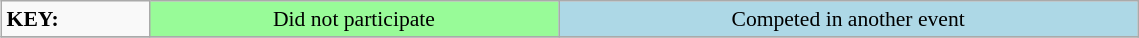<table class="wikitable" style="margin:0.5em; font-size:90%;position:relative;" width=60%>
<tr>
<td><strong>KEY:</strong></td>
<td bgcolor="PaleGreen" align=center>Did not participate</td>
<td bgcolor="LightBlue"  align=center>Competed in another event</td>
</tr>
<tr>
</tr>
</table>
